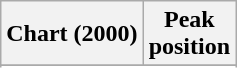<table class="wikitable sortable plainrowheaders" style="text-align:center">
<tr>
<th scope="col">Chart (2000)</th>
<th scope="col">Peak<br>position</th>
</tr>
<tr>
</tr>
<tr>
</tr>
</table>
